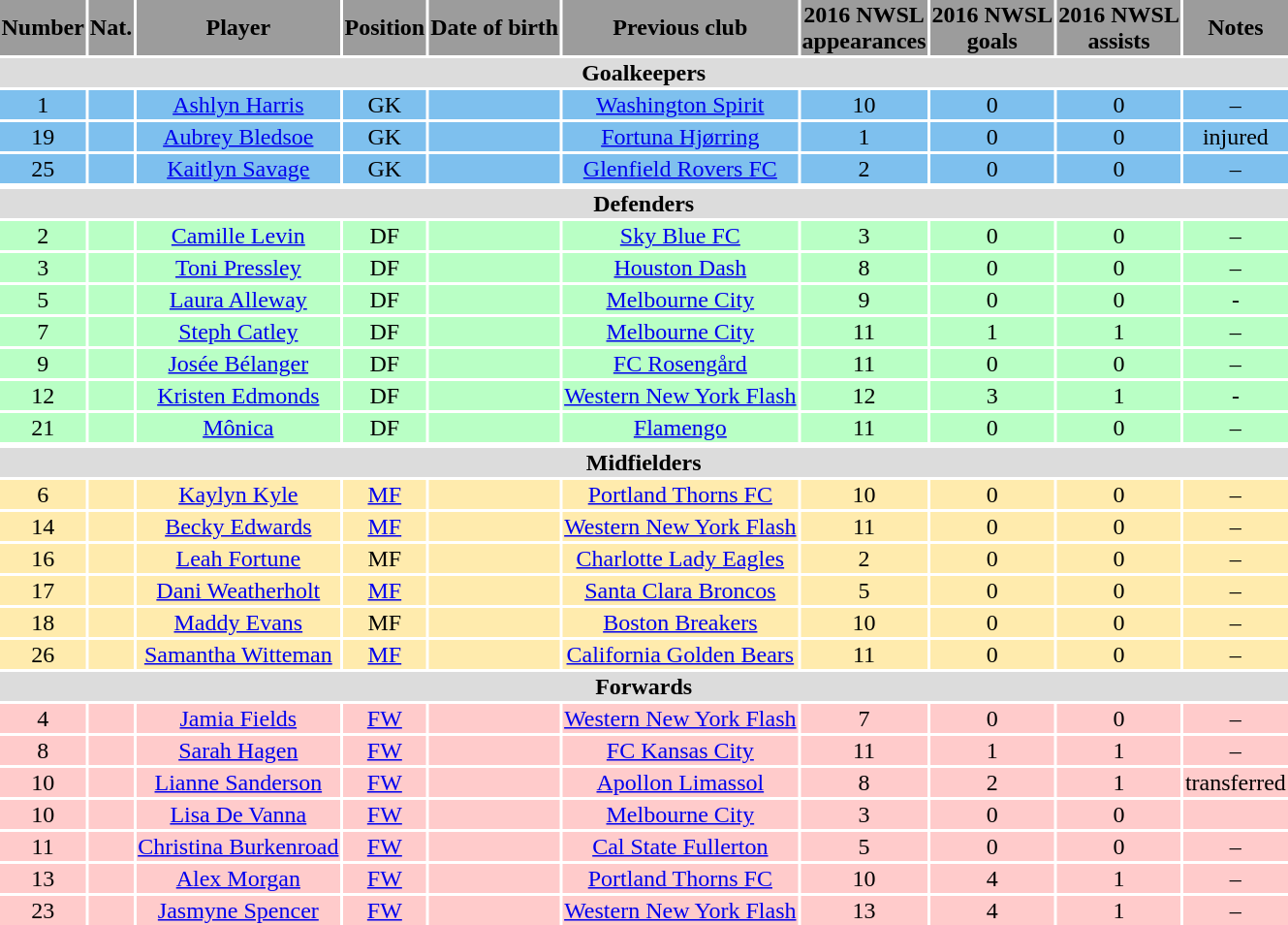<table>
<tr style="text-align:center; background:#9c9c9c;">
<td><strong>Number</strong></td>
<td><strong>Nat.</strong></td>
<td><strong>Player</strong></td>
<td><strong>Position</strong></td>
<td><strong>Date of birth</strong></td>
<td><strong>Previous club</strong></td>
<td><strong>2016 NWSL <br> appearances</strong></td>
<td><strong>2016 NWSL <br> goals</strong></td>
<td><strong>2016 NWSL <br> assists</strong></td>
<td><strong>Notes</strong></td>
</tr>
<tr style="text-align:center; background:#dcdcdc;">
<th colspan="10">Goalkeepers</th>
</tr>
<tr style="text-align:center; background:#7ec0ee;">
<td>1</td>
<td></td>
<td><a href='#'>Ashlyn Harris</a></td>
<td>GK</td>
<td></td>
<td> <a href='#'>Washington Spirit</a></td>
<td>10</td>
<td>0</td>
<td>0</td>
<td>–</td>
</tr>
<tr style="text-align:center; background:#7ec0ee;">
<td>19</td>
<td></td>
<td><a href='#'>Aubrey Bledsoe</a></td>
<td>GK</td>
<td></td>
<td> <a href='#'>Fortuna Hjørring</a></td>
<td>1</td>
<td>0</td>
<td>0</td>
<td>injured</td>
</tr>
<tr style="text-align:center; background:#7ec0ee;">
<td>25</td>
<td></td>
<td><a href='#'>Kaitlyn Savage</a></td>
<td>GK</td>
<td></td>
<td> <a href='#'>Glenfield Rovers FC</a></td>
<td>2</td>
<td>0</td>
<td>0</td>
<td>–</td>
</tr>
<tr style="text-align:center; background:#7ec0ee;">
</tr>
<tr style="text-align:center; background:#dcdcdc;">
<th colspan="10">Defenders</th>
</tr>
<tr style="text-align:center; background:#b9ffc5;">
<td>2</td>
<td></td>
<td><a href='#'>Camille Levin</a></td>
<td>DF</td>
<td></td>
<td> <a href='#'>Sky Blue FC</a></td>
<td>3</td>
<td>0</td>
<td>0</td>
<td>–</td>
</tr>
<tr style="text-align:center; background:#b9ffc5;">
<td>3</td>
<td></td>
<td><a href='#'>Toni Pressley</a></td>
<td>DF</td>
<td></td>
<td> <a href='#'>Houston Dash</a></td>
<td>8</td>
<td>0</td>
<td>0</td>
<td>–</td>
</tr>
<tr style="text-align:center; background:#b9ffc5;">
<td>5</td>
<td></td>
<td><a href='#'>Laura Alleway</a></td>
<td>DF</td>
<td></td>
<td> <a href='#'>Melbourne City</a></td>
<td>9</td>
<td>0</td>
<td>0</td>
<td>-</td>
</tr>
<tr style="text-align:center; background:#b9ffc5;">
<td>7</td>
<td></td>
<td><a href='#'>Steph Catley</a></td>
<td>DF</td>
<td></td>
<td> <a href='#'>Melbourne City</a></td>
<td>11</td>
<td>1</td>
<td>1</td>
<td>–</td>
</tr>
<tr style="text-align:center; background:#b9ffc5;">
<td>9</td>
<td></td>
<td><a href='#'>Josée Bélanger</a></td>
<td>DF</td>
<td></td>
<td> <a href='#'>FC Rosengård</a></td>
<td>11</td>
<td>0</td>
<td>0</td>
<td>–</td>
</tr>
<tr style="text-align:center; background:#b9ffc5;">
<td>12</td>
<td></td>
<td><a href='#'>Kristen Edmonds</a></td>
<td>DF</td>
<td></td>
<td> <a href='#'>Western New York Flash</a></td>
<td>12</td>
<td>3</td>
<td>1</td>
<td>-</td>
</tr>
<tr style="text-align:center; background:#b9ffc5;">
<td>21</td>
<td></td>
<td><a href='#'>Mônica</a></td>
<td>DF</td>
<td></td>
<td> <a href='#'>Flamengo</a></td>
<td>11</td>
<td>0</td>
<td>0</td>
<td>–</td>
</tr>
<tr style="text-align:center; background:#b9ffc5;">
</tr>
<tr style="text-align:center; background:#dcdcdc;">
<th colspan="10">Midfielders</th>
</tr>
<tr style="text-align:center; background:#ffebad;">
<td>6</td>
<td></td>
<td><a href='#'>Kaylyn Kyle</a></td>
<td><a href='#'>MF</a></td>
<td></td>
<td> <a href='#'>Portland Thorns FC</a></td>
<td>10</td>
<td>0</td>
<td>0</td>
<td>–</td>
</tr>
<tr style="text-align:center; background:#ffebad;">
<td>14</td>
<td></td>
<td><a href='#'>Becky Edwards</a></td>
<td><a href='#'>MF</a></td>
<td></td>
<td> <a href='#'>Western New York Flash</a></td>
<td>11</td>
<td>0</td>
<td>0</td>
<td>–</td>
</tr>
<tr style="text-align:center; background:#ffebad;">
<td>16</td>
<td></td>
<td><a href='#'>Leah Fortune</a></td>
<td>MF</td>
<td></td>
<td> <a href='#'>Charlotte Lady Eagles</a></td>
<td>2</td>
<td>0</td>
<td>0</td>
<td>–</td>
</tr>
<tr style="text-align:center; background:#ffebad;">
<td>17</td>
<td></td>
<td><a href='#'>Dani Weatherholt</a></td>
<td><a href='#'>MF</a></td>
<td></td>
<td> <a href='#'>Santa Clara Broncos</a></td>
<td>5</td>
<td>0</td>
<td>0</td>
<td>–</td>
</tr>
<tr style="text-align:center; background:#ffebad;">
<td>18</td>
<td></td>
<td><a href='#'>Maddy Evans</a></td>
<td>MF</td>
<td></td>
<td> <a href='#'>Boston Breakers</a></td>
<td>10</td>
<td>0</td>
<td>0</td>
<td>–</td>
</tr>
<tr style="text-align:center; background:#ffebad;">
<td>26</td>
<td></td>
<td><a href='#'>Samantha Witteman</a></td>
<td><a href='#'>MF</a></td>
<td></td>
<td> <a href='#'>California Golden Bears</a></td>
<td>11</td>
<td>0</td>
<td>0</td>
<td>–</td>
</tr>
<tr style="text-align:center; background:#dcdcdc;">
<th colspan="10">Forwards</th>
</tr>
<tr style="text-align:center; background:#ffcbcb;">
<td>4</td>
<td></td>
<td><a href='#'>Jamia Fields</a></td>
<td><a href='#'>FW</a></td>
<td></td>
<td> <a href='#'>Western New York Flash</a></td>
<td>7</td>
<td>0</td>
<td>0</td>
<td>–</td>
</tr>
<tr style="text-align:center; background:#ffcbcb;">
<td>8</td>
<td></td>
<td><a href='#'>Sarah Hagen</a></td>
<td><a href='#'>FW</a></td>
<td></td>
<td> <a href='#'>FC Kansas City</a></td>
<td>11</td>
<td>1</td>
<td>1</td>
<td>–</td>
</tr>
<tr style="text-align:center; background:#ffcbcb;">
<td>10</td>
<td></td>
<td><a href='#'>Lianne Sanderson</a></td>
<td><a href='#'>FW</a></td>
<td></td>
<td> <a href='#'>Apollon Limassol</a></td>
<td>8</td>
<td>2</td>
<td>1</td>
<td>transferred</td>
</tr>
<tr style="text-align:center; background:#ffcbcb;">
<td>10</td>
<td></td>
<td><a href='#'>Lisa De Vanna</a></td>
<td><a href='#'>FW</a></td>
<td></td>
<td> <a href='#'>Melbourne City</a></td>
<td>3</td>
<td>0</td>
<td>0</td>
<td></td>
</tr>
<tr style="text-align:center; background:#ffcbcb;">
<td>11</td>
<td></td>
<td><a href='#'>Christina Burkenroad</a></td>
<td><a href='#'>FW</a></td>
<td></td>
<td> <a href='#'>Cal State Fullerton</a></td>
<td>5</td>
<td>0</td>
<td>0</td>
<td>–</td>
</tr>
<tr style="text-align:center; background:#ffcbcb;">
<td>13</td>
<td></td>
<td><a href='#'>Alex Morgan</a></td>
<td><a href='#'>FW</a></td>
<td></td>
<td> <a href='#'>Portland Thorns FC</a></td>
<td>10</td>
<td>4</td>
<td>1</td>
<td>–</td>
</tr>
<tr style="text-align:center; background:#ffcbcb;">
<td>23</td>
<td></td>
<td><a href='#'>Jasmyne Spencer</a></td>
<td><a href='#'>FW</a></td>
<td></td>
<td> <a href='#'>Western New York Flash</a></td>
<td>13</td>
<td>4</td>
<td>1</td>
<td>–</td>
</tr>
</table>
